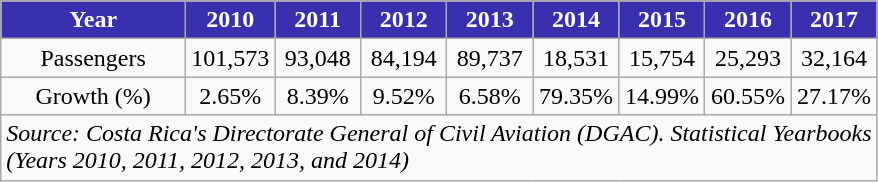<table class="sortable wikitable toccolours" style="text-align:center">
<tr>
<th style="background:#3830AE;color:white">Year</th>
<th style="background:#3830AE;color:white; width:50px">2010</th>
<th style="background:#3830AE;color:white; width:50px">2011</th>
<th style="background:#3830AE;color:white; width:50px">2012</th>
<th style="background:#3830AE;color:white; width:50px">2013</th>
<th style="background:#3830AE;color:white; width:50px">2014</th>
<th style="background:#3830AE;color:white; width:50px">2015</th>
<th style="background:#3830AE;color:white; width:50px">2016</th>
<th style="background:#3830AE;color:white; width:50px">2017</th>
</tr>
<tr>
<td>Passengers</td>
<td>101,573</td>
<td>93,048</td>
<td>84,194</td>
<td>89,737</td>
<td>18,531</td>
<td>15,754</td>
<td>25,293</td>
<td>32,164</td>
</tr>
<tr>
<td>Growth (%)</td>
<td> 2.65%</td>
<td> 8.39%</td>
<td> 9.52%</td>
<td> 6.58%</td>
<td> 79.35%</td>
<td> 14.99%</td>
<td> 60.55%</td>
<td> 27.17%</td>
</tr>
<tr>
<td colspan="9" style="text-align:left;"><em>Source: Costa Rica's Directorate General of Civil Aviation (DGAC). Statistical Yearbooks<br>(Years 2010, 2011, 2012, 2013, and 2014)</em></td>
</tr>
</table>
